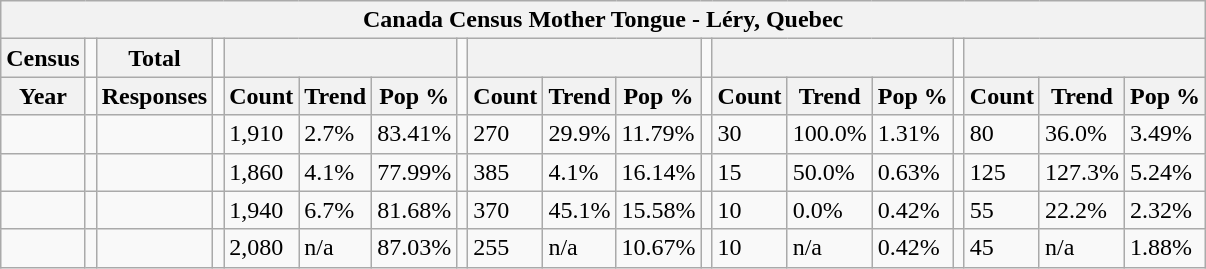<table class="wikitable">
<tr>
<th colspan="19">Canada Census Mother Tongue - Léry, Quebec</th>
</tr>
<tr>
<th>Census</th>
<td></td>
<th>Total</th>
<td colspan="1"></td>
<th colspan="3"></th>
<td colspan="1"></td>
<th colspan="3"></th>
<td colspan="1"></td>
<th colspan="3"></th>
<td colspan="1"></td>
<th colspan="3"></th>
</tr>
<tr>
<th>Year</th>
<td></td>
<th>Responses</th>
<td></td>
<th>Count</th>
<th>Trend</th>
<th>Pop %</th>
<td></td>
<th>Count</th>
<th>Trend</th>
<th>Pop %</th>
<td></td>
<th>Count</th>
<th>Trend</th>
<th>Pop %</th>
<td></td>
<th>Count</th>
<th>Trend</th>
<th>Pop %</th>
</tr>
<tr>
<td></td>
<td></td>
<td></td>
<td></td>
<td>1,910</td>
<td> 2.7%</td>
<td>83.41%</td>
<td></td>
<td>270</td>
<td> 29.9%</td>
<td>11.79%</td>
<td></td>
<td>30</td>
<td> 100.0%</td>
<td>1.31%</td>
<td></td>
<td>80</td>
<td> 36.0%</td>
<td>3.49%</td>
</tr>
<tr>
<td></td>
<td></td>
<td></td>
<td></td>
<td>1,860</td>
<td> 4.1%</td>
<td>77.99%</td>
<td></td>
<td>385</td>
<td> 4.1%</td>
<td>16.14%</td>
<td></td>
<td>15</td>
<td> 50.0%</td>
<td>0.63%</td>
<td></td>
<td>125</td>
<td> 127.3%</td>
<td>5.24%</td>
</tr>
<tr>
<td></td>
<td></td>
<td></td>
<td></td>
<td>1,940</td>
<td> 6.7%</td>
<td>81.68%</td>
<td></td>
<td>370</td>
<td> 45.1%</td>
<td>15.58%</td>
<td></td>
<td>10</td>
<td> 0.0%</td>
<td>0.42%</td>
<td></td>
<td>55</td>
<td> 22.2%</td>
<td>2.32%</td>
</tr>
<tr>
<td></td>
<td></td>
<td></td>
<td></td>
<td>2,080</td>
<td>n/a</td>
<td>87.03%</td>
<td></td>
<td>255</td>
<td>n/a</td>
<td>10.67%</td>
<td></td>
<td>10</td>
<td>n/a</td>
<td>0.42%</td>
<td></td>
<td>45</td>
<td>n/a</td>
<td>1.88%</td>
</tr>
</table>
